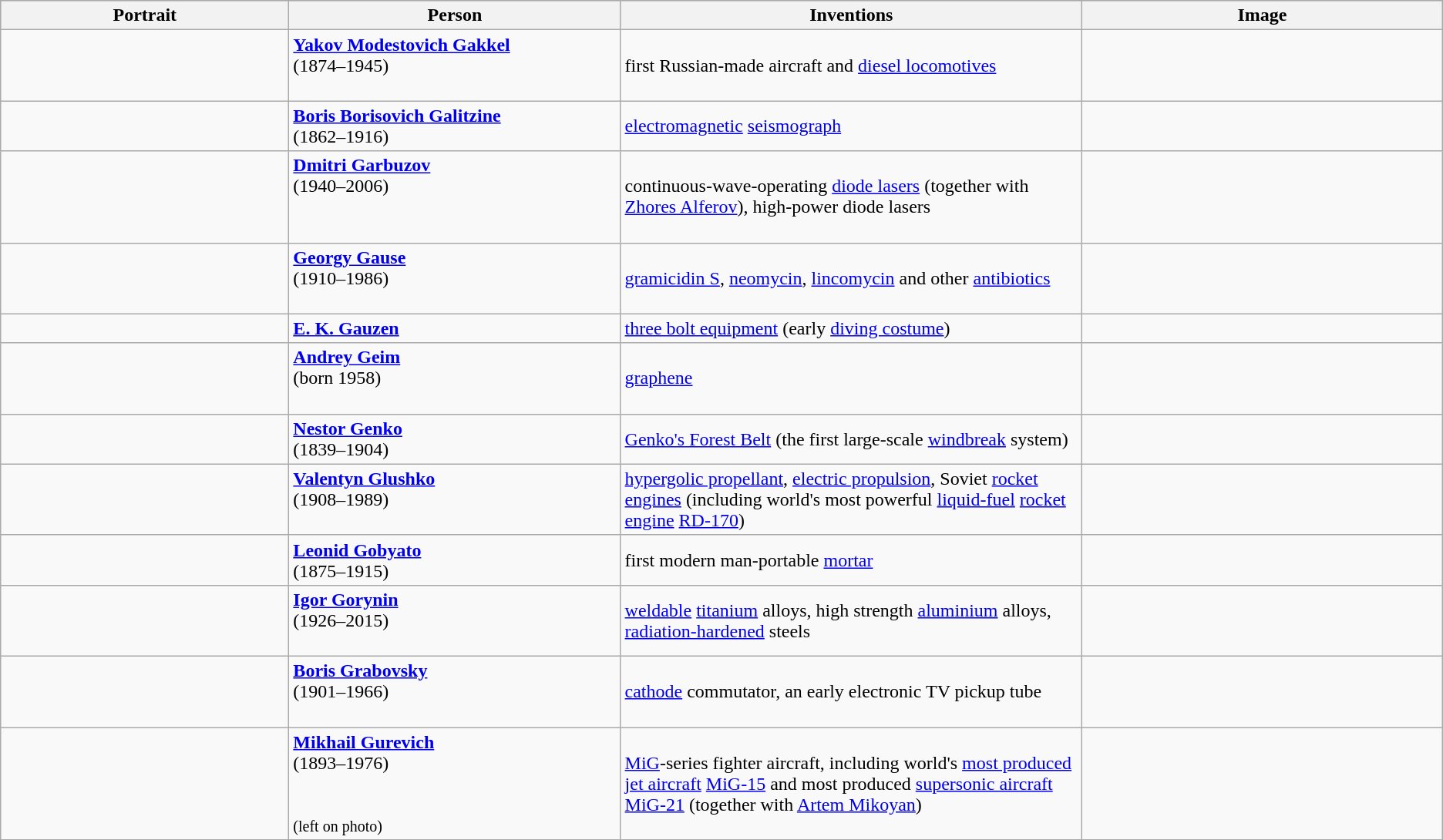<table class="wikitable">
<tr style="background:#ccc;">
<th width=20%>Portrait</th>
<th width=23%>Person</th>
<th width=32%>Inventions</th>
<th width=25%>Image</th>
</tr>
<tr>
<td align=center></td>
<td><strong><a href='#'>Yakov Modestovich Gakkel</a></strong><br>(1874–1945)<br><br></td>
<td>first Russian-made aircraft and <a href='#'>diesel locomotives</a></td>
<td align=center></td>
</tr>
<tr>
<td align=center></td>
<td><strong><a href='#'>Boris Borisovich Galitzine</a></strong><br>(1862–1916)<br></td>
<td><a href='#'>electromagnetic</a> <a href='#'>seismograph</a></td>
<td align=center></td>
</tr>
<tr>
<td align=center></td>
<td><strong><a href='#'>Dmitri Garbuzov</a></strong> <br> (1940–2006)<br> <br><br></td>
<td>continuous-wave-operating <a href='#'>diode lasers</a> (together with <a href='#'>Zhores Alferov</a>), high-power diode lasers</td>
<td align=center></td>
</tr>
<tr>
<td align=center></td>
<td><strong><a href='#'>Georgy Gause</a></strong><br>(1910–1986)<br><br></td>
<td><a href='#'>gramicidin S</a>, <a href='#'>neomycin</a>, <a href='#'>lincomycin</a> and other <a href='#'>antibiotics</a></td>
<td align=center></td>
</tr>
<tr>
<td align=center></td>
<td><strong><a href='#'>E. K. Gauzen</a></strong><br></td>
<td><a href='#'>three bolt equipment</a> (early <a href='#'>diving costume</a>)</td>
<td align=center></td>
</tr>
<tr>
<td align=center></td>
<td><strong><a href='#'>Andrey Geim</a></strong><br> (born 1958)<br><br></td>
<td><a href='#'>graphene</a></td>
<td align=center></td>
</tr>
<tr>
<td align=center></td>
<td><strong><a href='#'>Nestor Genko</a></strong><br> (1839–1904)<br></td>
<td><a href='#'>Genko's Forest Belt</a> (the first large-scale <a href='#'>windbreak</a> system)</td>
<td align=center></td>
</tr>
<tr>
<td align=center></td>
<td><strong><a href='#'>Valentyn Glushko</a></strong><br> (1908–1989)<br><br></td>
<td><a href='#'>hypergolic propellant</a>, <a href='#'>electric propulsion</a>, Soviet <a href='#'>rocket engines</a> (including world's most powerful <a href='#'>liquid-fuel</a> <a href='#'>rocket engine</a> <a href='#'>RD-170</a>)</td>
<td align=center></td>
</tr>
<tr>
<td align=center></td>
<td><strong><a href='#'>Leonid Gobyato</a></strong> <br> (1875–1915)<br> </td>
<td>first modern man-portable <a href='#'>mortar</a></td>
<td align=center></td>
</tr>
<tr>
<td align=center></td>
<td><strong><a href='#'>Igor Gorynin</a></strong> <br> (1926–2015)<br><br></td>
<td><a href='#'>weldable</a> <a href='#'>titanium</a> alloys, high strength <a href='#'>aluminium</a> alloys, <a href='#'>radiation-hardened</a> steels</td>
<td align=center></td>
</tr>
<tr>
<td align=center></td>
<td><strong><a href='#'>Boris Grabovsky</a></strong><br> (1901–1966)<br><br></td>
<td><a href='#'>cathode</a> commutator, an early electronic TV pickup tube</td>
<td align=center></td>
</tr>
<tr>
<td align=center></td>
<td><strong><a href='#'>Mikhail Gurevich</a></strong><br> (1893–1976)<br><br><br><small>(left on photo)</small></td>
<td><a href='#'>MiG</a>-series fighter aircraft, including world's <a href='#'>most produced</a> <a href='#'>jet aircraft</a> <a href='#'>MiG-15</a> and most produced <a href='#'>supersonic aircraft</a> <a href='#'>MiG-21</a> (together with <a href='#'>Artem Mikoyan</a>)</td>
<td align=center></td>
</tr>
</table>
